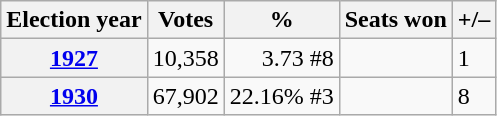<table class=wikitable style="text-align: right;">
<tr>
<th>Election year</th>
<th>Votes</th>
<th>%</th>
<th>Seats won</th>
<th>+/–</th>
</tr>
<tr>
<th><a href='#'>1927</a></th>
<td>10,358</td>
<td>3.73 #8</td>
<td align=left></td>
<td align=left> 1</td>
</tr>
<tr>
<th><a href='#'>1930</a></th>
<td>67,902</td>
<td>22.16% #3</td>
<td align=left></td>
<td align=left> 8</td>
</tr>
</table>
